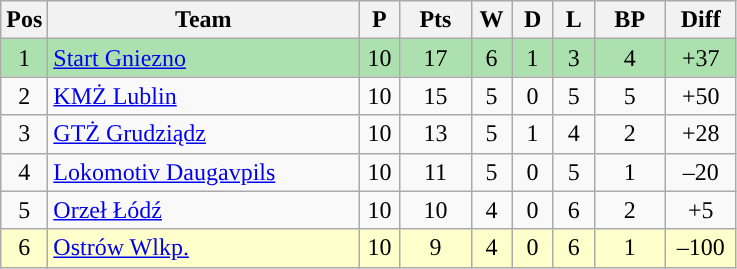<table class="wikitable" style="font-size: 100%">
<tr>
<th width=20>Pos</th>
<th width=200>Team</th>
<th width=20>P</th>
<th width=40>Pts</th>
<th width=20>W</th>
<th width=20>D</th>
<th width=20>L</th>
<th width=40>BP</th>
<th width=40>Diff</th>
</tr>
<tr align=center style="background:#ACE1AF;">
<td>1</td>
<td align="left"><a href='#'>Start Gniezno</a></td>
<td>10</td>
<td>17</td>
<td>6</td>
<td>1</td>
<td>3</td>
<td>4</td>
<td>+37</td>
</tr>
<tr align=center>
<td>2</td>
<td align="left"><a href='#'>KMŻ Lublin</a></td>
<td>10</td>
<td>15</td>
<td>5</td>
<td>0</td>
<td>5</td>
<td>5</td>
<td>+50</td>
</tr>
<tr align=center>
<td>3</td>
<td align="left"><a href='#'>GTŻ Grudziądz</a></td>
<td>10</td>
<td>13</td>
<td>5</td>
<td>1</td>
<td>4</td>
<td>2</td>
<td>+28</td>
</tr>
<tr align=center>
<td>4</td>
<td align="left"><a href='#'>Lokomotiv Daugavpils</a> </td>
<td>10</td>
<td>11</td>
<td>5</td>
<td>0</td>
<td>5</td>
<td>1</td>
<td>–20</td>
</tr>
<tr align=center>
<td>5</td>
<td align="left"><a href='#'>Orzeł Łódź</a></td>
<td>10</td>
<td>10</td>
<td>4</td>
<td>0</td>
<td>6</td>
<td>2</td>
<td>+5</td>
</tr>
<tr align=center style="background: #ffffcc;">
<td>6</td>
<td align="left"><a href='#'>Ostrów Wlkp.</a></td>
<td>10</td>
<td>9</td>
<td>4</td>
<td>0</td>
<td>6</td>
<td>1</td>
<td>–100</td>
</tr>
</table>
